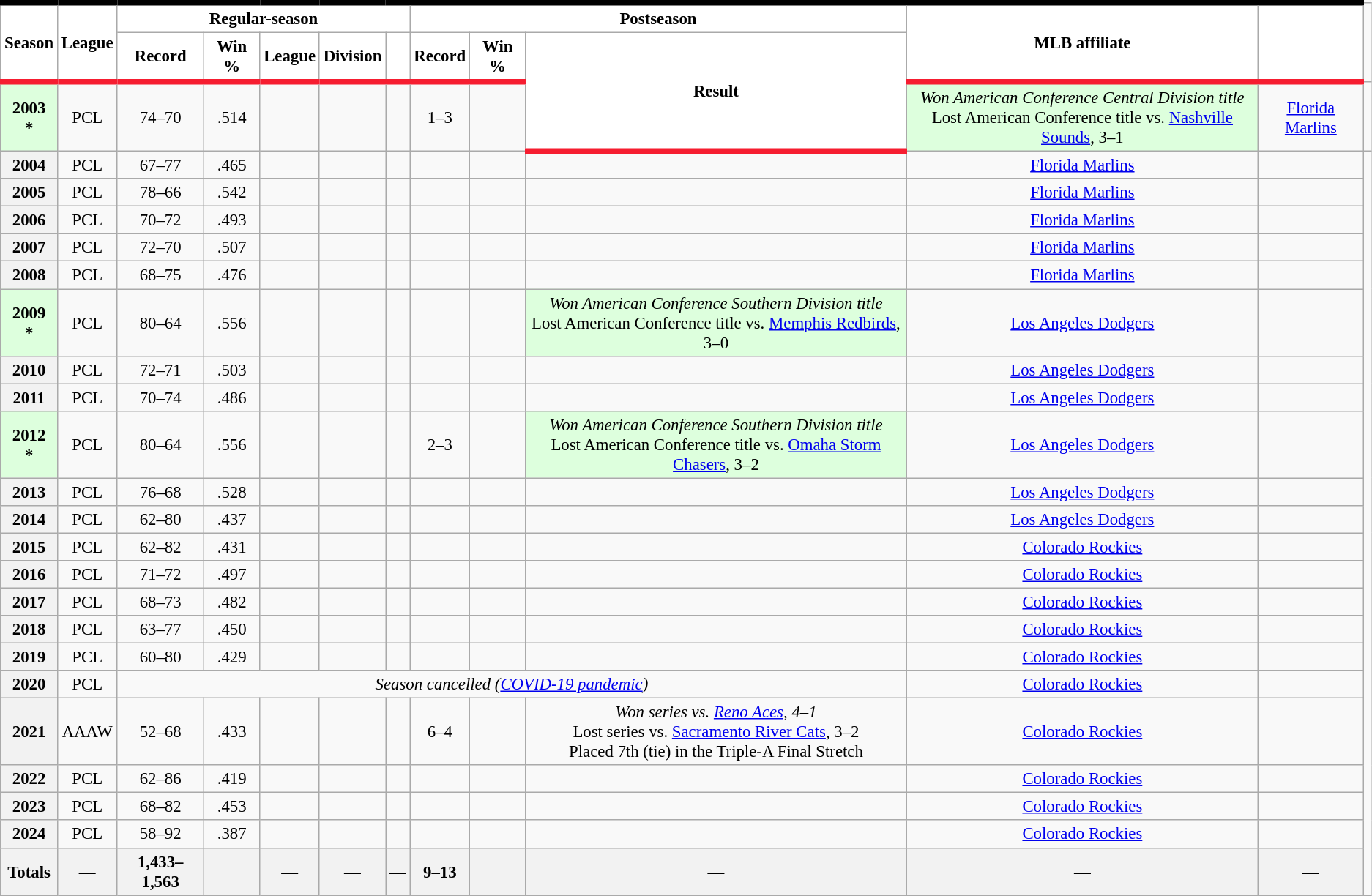<table class="wikitable sortable plainrowheaders" style="font-size: 95%; text-align:center;">
<tr>
<th rowspan="2" scope="col" style="background-color:#ffffff; border-top:#000000 5px solid; border-bottom:#F61D30 5px solid; color:#000000">Season</th>
<th rowspan="2" scope="col" style="background-color:#ffffff; border-top:#000000 5px solid; border-bottom:#F61D30 5px solid; color:#000000">League</th>
<th colspan="5" scope="col" style="background-color:#ffffff; border-top:#000000 5px solid; color:#000000">Regular-season</th>
<th colspan="3" scope="col" style="background-color:#ffffff; border-top:#000000 5px solid; color:#000000">Postseason</th>
<th rowspan="2" scope="col" style="background-color:#ffffff; border-top:#000000 5px solid; border-bottom:#F61D30 5px solid; color:#000000">MLB affiliate</th>
<th class="unsortable" rowspan="2" scope="col" style="background-color:#ffffff; border-top:#000000 5px solid; border-bottom:#F61D30 5px solid; color:#000000"></th>
</tr>
<tr>
<th scope="col" style="background-color:#ffffff; border-bottom:#F61D30 5px solid; color:#000000">Record</th>
<th scope="col" style="background-color:#ffffff; border-bottom:#F61D30 5px solid; color:#000000">Win %</th>
<th scope="col" style="background-color:#ffffff; border-bottom:#F61D30 5px solid; color:#000000">League</th>
<th scope="col" style="background-color:#ffffff; border-bottom:#F61D30 5px solid; color:#000000">Division</th>
<th scope="col" style="background-color:#ffffff; border-bottom:#F61D30 5px solid; color:#000000"></th>
<th scope="col" style="background-color:#ffffff; border-bottom:#F61D30 5px solid; color:#000000">Record</th>
<th scope="col" style="background-color:#ffffff; border-bottom:#F61D30 5px solid; color:#000000">Win %</th>
<th class="unsortable" rowspan="2" scope="col" style="background-color:#ffffff; border-bottom:#F61D30 5px solid; color:#000000">Result</th>
</tr>
<tr>
<th scope="row" style="text-align:center; background:#DDFFDD">2003<br>*</th>
<td>PCL</td>
<td>74–70</td>
<td>.514</td>
<td></td>
<td></td>
<td></td>
<td>1–3</td>
<td></td>
<td bgcolor="#DDFFDD"><em>Won American Conference Central Division title</em><br>Lost American Conference title vs. <a href='#'>Nashville Sounds</a>, 3–1</td>
<td><a href='#'>Florida Marlins</a></td>
<td></td>
</tr>
<tr>
<th scope="row" style="text-align:center">2004</th>
<td>PCL</td>
<td>67–77</td>
<td>.465</td>
<td></td>
<td></td>
<td></td>
<td></td>
<td></td>
<td></td>
<td><a href='#'>Florida Marlins</a></td>
<td></td>
</tr>
<tr>
<th scope="row" style="text-align:center">2005</th>
<td>PCL</td>
<td>78–66</td>
<td>.542</td>
<td></td>
<td></td>
<td></td>
<td></td>
<td></td>
<td></td>
<td><a href='#'>Florida Marlins</a></td>
<td></td>
</tr>
<tr>
<th scope="row" style="text-align:center">2006</th>
<td>PCL</td>
<td>70–72</td>
<td>.493</td>
<td></td>
<td></td>
<td></td>
<td></td>
<td></td>
<td></td>
<td><a href='#'>Florida Marlins</a></td>
<td></td>
</tr>
<tr>
<th scope="row" style="text-align:center">2007</th>
<td>PCL</td>
<td>72–70</td>
<td>.507</td>
<td></td>
<td></td>
<td></td>
<td></td>
<td></td>
<td></td>
<td><a href='#'>Florida Marlins</a></td>
<td></td>
</tr>
<tr>
<th scope="row" style="text-align:center">2008</th>
<td>PCL</td>
<td>68–75</td>
<td>.476</td>
<td></td>
<td></td>
<td></td>
<td></td>
<td></td>
<td></td>
<td><a href='#'>Florida Marlins</a></td>
<td></td>
</tr>
<tr>
<th scope="row" style="text-align:center; background:#DDFFDD">2009<br>*</th>
<td>PCL</td>
<td>80–64</td>
<td>.556</td>
<td></td>
<td></td>
<td></td>
<td></td>
<td></td>
<td bgcolor="#DDFFDD"><em>Won American Conference Southern Division title</em><br>Lost American Conference title vs. <a href='#'>Memphis Redbirds</a>, 3–0</td>
<td><a href='#'>Los Angeles Dodgers</a></td>
<td></td>
</tr>
<tr>
<th scope="row" style="text-align:center">2010</th>
<td>PCL</td>
<td>72–71</td>
<td>.503</td>
<td></td>
<td></td>
<td></td>
<td></td>
<td></td>
<td></td>
<td><a href='#'>Los Angeles Dodgers</a></td>
<td></td>
</tr>
<tr>
<th scope="row" style="text-align:center">2011</th>
<td>PCL</td>
<td>70–74</td>
<td>.486</td>
<td></td>
<td></td>
<td></td>
<td></td>
<td></td>
<td></td>
<td><a href='#'>Los Angeles Dodgers</a></td>
<td></td>
</tr>
<tr>
<th scope="row" style="text-align:center; background:#DDFFDD">2012<br>*</th>
<td>PCL</td>
<td>80–64</td>
<td>.556</td>
<td></td>
<td></td>
<td></td>
<td>2–3</td>
<td></td>
<td bgcolor="#DDFFDD"><em>Won American Conference Southern Division title</em><br>Lost American Conference title vs. <a href='#'>Omaha Storm Chasers</a>, 3–2</td>
<td><a href='#'>Los Angeles Dodgers</a></td>
<td></td>
</tr>
<tr>
<th scope="row" style="text-align:center">2013</th>
<td>PCL</td>
<td>76–68</td>
<td>.528</td>
<td></td>
<td></td>
<td></td>
<td></td>
<td></td>
<td></td>
<td><a href='#'>Los Angeles Dodgers</a></td>
<td></td>
</tr>
<tr>
<th scope="row" style="text-align:center">2014</th>
<td>PCL</td>
<td>62–80</td>
<td>.437</td>
<td></td>
<td></td>
<td></td>
<td></td>
<td></td>
<td></td>
<td><a href='#'>Los Angeles Dodgers</a></td>
<td></td>
</tr>
<tr>
<th scope="row" style="text-align:center">2015</th>
<td>PCL</td>
<td>62–82</td>
<td>.431</td>
<td></td>
<td></td>
<td></td>
<td></td>
<td></td>
<td></td>
<td><a href='#'>Colorado Rockies</a></td>
<td></td>
</tr>
<tr>
<th scope="row" style="text-align:center">2016</th>
<td>PCL</td>
<td>71–72</td>
<td>.497</td>
<td></td>
<td></td>
<td></td>
<td></td>
<td></td>
<td></td>
<td><a href='#'>Colorado Rockies</a></td>
<td></td>
</tr>
<tr>
<th scope="row" style="text-align:center">2017</th>
<td>PCL</td>
<td>68–73</td>
<td>.482</td>
<td></td>
<td></td>
<td></td>
<td></td>
<td></td>
<td></td>
<td><a href='#'>Colorado Rockies</a></td>
<td></td>
</tr>
<tr>
<th scope="row" style="text-align:center">2018</th>
<td>PCL</td>
<td>63–77</td>
<td>.450</td>
<td></td>
<td></td>
<td></td>
<td></td>
<td></td>
<td></td>
<td><a href='#'>Colorado Rockies</a></td>
<td></td>
</tr>
<tr>
<th scope="row" style="text-align:center">2019</th>
<td>PCL</td>
<td>60–80</td>
<td>.429</td>
<td></td>
<td></td>
<td></td>
<td></td>
<td></td>
<td></td>
<td><a href='#'>Colorado Rockies</a></td>
<td></td>
</tr>
<tr>
<th scope="row" style="text-align:center">2020</th>
<td>PCL</td>
<td colspan="8"><em>Season cancelled (<a href='#'>COVID-19 pandemic</a>)</em></td>
<td><a href='#'>Colorado Rockies</a></td>
<td></td>
</tr>
<tr>
<th scope="row" style="text-align:center">2021</th>
<td>AAAW</td>
<td>52–68</td>
<td>.433</td>
<td></td>
<td></td>
<td></td>
<td>6–4</td>
<td></td>
<td><em>Won series vs. <a href='#'>Reno Aces</a>, 4–1</em><br>Lost series vs. <a href='#'>Sacramento River Cats</a>, 3–2<br>Placed 7th (tie) in the Triple-A Final Stretch</td>
<td><a href='#'>Colorado Rockies</a></td>
<td></td>
</tr>
<tr>
<th scope="row" style="text-align:center">2022</th>
<td>PCL</td>
<td>62–86</td>
<td>.419</td>
<td></td>
<td></td>
<td></td>
<td></td>
<td></td>
<td></td>
<td><a href='#'>Colorado Rockies</a></td>
<td></td>
</tr>
<tr>
<th scope="row" style="text-align:center">2023</th>
<td>PCL</td>
<td>68–82</td>
<td>.453</td>
<td></td>
<td></td>
<td></td>
<td></td>
<td></td>
<td></td>
<td><a href='#'>Colorado Rockies</a></td>
<td></td>
</tr>
<tr>
<th scope="row" style="text-align:center">2024</th>
<td>PCL</td>
<td>58–92</td>
<td>.387</td>
<td></td>
<td></td>
<td></td>
<td></td>
<td></td>
<td></td>
<td><a href='#'>Colorado Rockies</a></td>
<td></td>
</tr>
<tr class="sortbottom">
<th scope="row" style="text-align:center"><strong>Totals</strong></th>
<th>—</th>
<th>1,433–1,563</th>
<th></th>
<th>—</th>
<th>—</th>
<th>—</th>
<th>9–13</th>
<th></th>
<th>—</th>
<th>—</th>
<th>—</th>
</tr>
</table>
